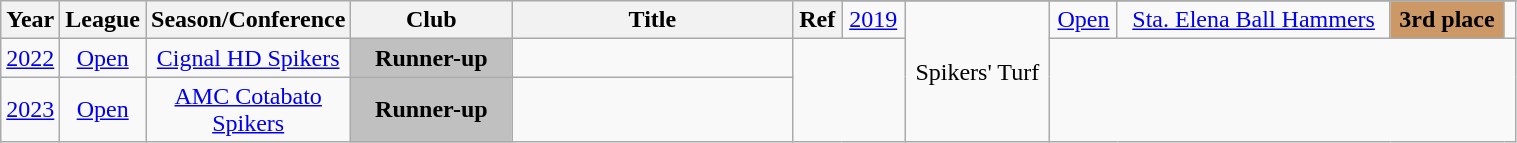<table class="wikitable sortable" style="text-align:center" width="80%">
<tr>
<th style="width:5px;" rowspan="2">Year</th>
<th style="width:25px;" rowspan="2">League</th>
<th style="width:100px;" rowspan="2">Season/Conference</th>
<th style="width:100px;" rowspan="2">Club</th>
<th style="width:180px;" rowspan="2">Title</th>
<th style="width:25px;" rowspan="2">Ref</th>
</tr>
<tr align=center>
<td><a href='#'>2019</a></td>
<td rowspan=3>Spikers' Turf</td>
<td><a href='#'>Open</a></td>
<td><a href='#'>Sta. Elena Ball Hammers</a></td>
<td style="background:#cc9966;"><strong>3rd place</strong></td>
<td></td>
</tr>
<tr align=center>
<td><a href='#'>2022</a></td>
<td><a href='#'>Open</a></td>
<td><a href='#'>Cignal HD Spikers</a></td>
<td style="background:silver;"><strong>Runner-up</strong></td>
<td></td>
</tr>
<tr align=center>
<td><a href='#'>2023</a></td>
<td><a href='#'>Open</a></td>
<td><a href='#'>AMC Cotabato Spikers</a></td>
<td style="background:silver;"><strong>Runner-up</strong></td>
<td></td>
</tr>
</table>
